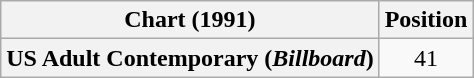<table class="wikitable plainrowheaders" style="text-align:center">
<tr>
<th>Chart (1991)</th>
<th>Position</th>
</tr>
<tr>
<th scope="row">US Adult Contemporary (<em>Billboard</em>)</th>
<td>41</td>
</tr>
</table>
